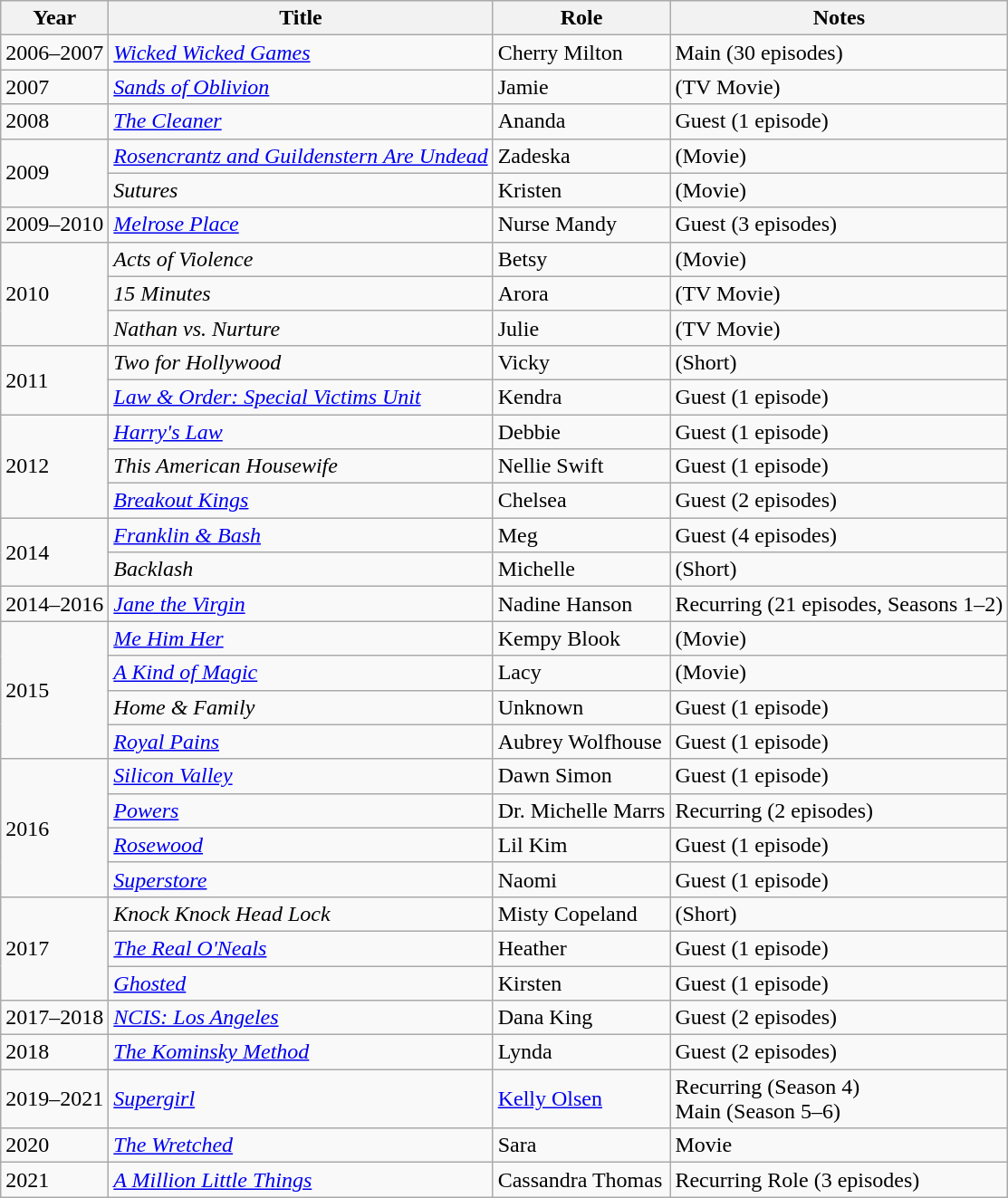<table class="wikitable sortable">
<tr>
<th>Year</th>
<th>Title</th>
<th>Role</th>
<th>Notes</th>
</tr>
<tr>
<td>2006–2007</td>
<td><em><a href='#'>Wicked Wicked Games</a></em></td>
<td>Cherry Milton</td>
<td>Main (30 episodes)</td>
</tr>
<tr>
<td>2007</td>
<td><em><a href='#'>Sands of Oblivion</a></em></td>
<td>Jamie</td>
<td>(TV Movie)</td>
</tr>
<tr>
<td>2008</td>
<td><em><a href='#'>The Cleaner</a></em></td>
<td>Ananda</td>
<td>Guest (1 episode)</td>
</tr>
<tr>
<td rowspan=2>2009</td>
<td><em><a href='#'>Rosencrantz and Guildenstern Are Undead</a></em></td>
<td>Zadeska</td>
<td>(Movie)</td>
</tr>
<tr>
<td><em>Sutures</em></td>
<td>Kristen</td>
<td>(Movie)</td>
</tr>
<tr>
<td>2009–2010</td>
<td><em><a href='#'>Melrose Place</a></em></td>
<td>Nurse Mandy</td>
<td>Guest (3 episodes)</td>
</tr>
<tr>
<td rowspan=3>2010</td>
<td><em>Acts of Violence</em></td>
<td>Betsy</td>
<td>(Movie)</td>
</tr>
<tr>
<td><em>15 Minutes</em></td>
<td>Arora</td>
<td>(TV Movie)</td>
</tr>
<tr>
<td><em>Nathan vs. Nurture</em></td>
<td>Julie</td>
<td>(TV Movie)</td>
</tr>
<tr>
<td rowspan=2>2011</td>
<td><em>Two for Hollywood </em></td>
<td>Vicky</td>
<td>(Short)</td>
</tr>
<tr>
<td><em><a href='#'>Law & Order: Special Victims Unit</a></em></td>
<td>Kendra</td>
<td>Guest (1 episode)</td>
</tr>
<tr>
<td rowspan=3>2012</td>
<td><em><a href='#'>Harry's Law</a></em></td>
<td>Debbie</td>
<td>Guest (1 episode)</td>
</tr>
<tr>
<td><em>This American Housewife</em></td>
<td>Nellie Swift</td>
<td>Guest (1 episode)</td>
</tr>
<tr>
<td><em><a href='#'>Breakout Kings</a></em></td>
<td>Chelsea</td>
<td>Guest (2 episodes)</td>
</tr>
<tr>
<td rowspan=2>2014</td>
<td><em><a href='#'>Franklin & Bash</a></em></td>
<td>Meg</td>
<td>Guest (4 episodes)</td>
</tr>
<tr>
<td><em>Backlash</em></td>
<td>Michelle</td>
<td>(Short)</td>
</tr>
<tr>
<td>2014–2016</td>
<td><em><a href='#'>Jane the Virgin</a></em></td>
<td>Nadine Hanson</td>
<td>Recurring (21 episodes, Seasons 1–2)</td>
</tr>
<tr>
<td rowspan=4>2015</td>
<td><em><a href='#'>Me Him Her</a></em></td>
<td>Kempy Blook</td>
<td>(Movie)</td>
</tr>
<tr>
<td><em><a href='#'>A Kind of Magic</a></em></td>
<td>Lacy</td>
<td>(Movie)</td>
</tr>
<tr>
<td><em>Home & Family</em></td>
<td>Unknown</td>
<td>Guest (1 episode)</td>
</tr>
<tr>
<td><em><a href='#'>Royal Pains</a></em></td>
<td>Aubrey Wolfhouse</td>
<td>Guest (1 episode)</td>
</tr>
<tr>
<td rowspan=4>2016</td>
<td><em><a href='#'>Silicon Valley</a></em></td>
<td>Dawn Simon</td>
<td>Guest (1 episode)</td>
</tr>
<tr>
<td><em><a href='#'>Powers</a></em></td>
<td>Dr. Michelle Marrs</td>
<td>Recurring (2 episodes)</td>
</tr>
<tr>
<td><em><a href='#'>Rosewood</a></em></td>
<td>Lil Kim</td>
<td>Guest (1 episode)</td>
</tr>
<tr>
<td><em><a href='#'>Superstore</a></em></td>
<td>Naomi</td>
<td>Guest (1 episode)</td>
</tr>
<tr>
<td rowspan=3>2017</td>
<td><em>Knock Knock Head Lock</em></td>
<td>Misty Copeland</td>
<td>(Short)</td>
</tr>
<tr>
<td><em><a href='#'>The Real O'Neals</a></em></td>
<td>Heather</td>
<td>Guest (1 episode)</td>
</tr>
<tr>
<td><em><a href='#'>Ghosted</a></em></td>
<td>Kirsten</td>
<td>Guest (1 episode)</td>
</tr>
<tr>
<td>2017–2018</td>
<td><em><a href='#'>NCIS: Los Angeles</a></em></td>
<td>Dana King</td>
<td>Guest (2 episodes)</td>
</tr>
<tr>
<td>2018</td>
<td><em><a href='#'>The Kominsky Method</a></em></td>
<td>Lynda</td>
<td>Guest (2 episodes)</td>
</tr>
<tr>
<td>2019–2021</td>
<td><em><a href='#'>Supergirl</a></em></td>
<td><a href='#'>Kelly Olsen</a></td>
<td>Recurring (Season 4) <br>Main (Season 5–6)</td>
</tr>
<tr>
<td>2020</td>
<td><em><a href='#'>The Wretched</a></em></td>
<td>Sara</td>
<td>Movie</td>
</tr>
<tr>
<td>2021</td>
<td><em><a href='#'>A Million Little Things</a></em></td>
<td>Cassandra Thomas</td>
<td>Recurring Role (3 episodes)</td>
</tr>
</table>
